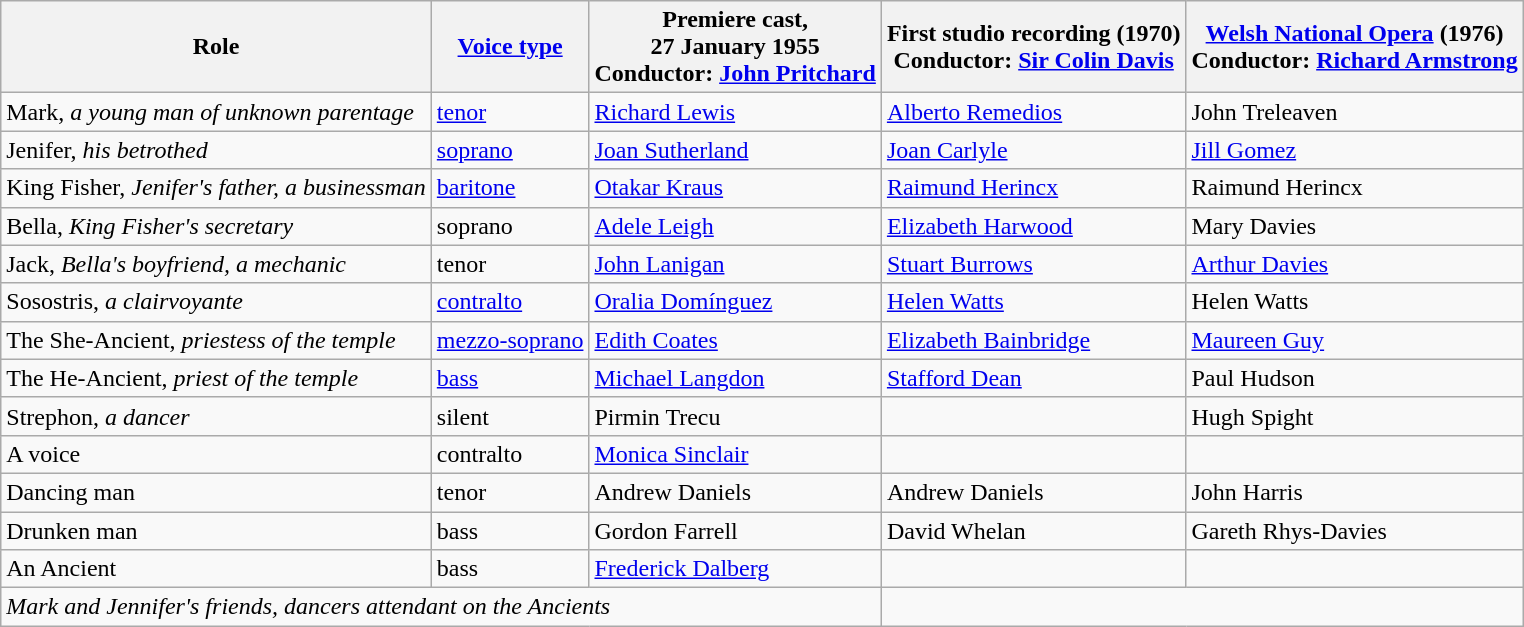<table class="wikitable">
<tr>
<th>Role</th>
<th><a href='#'>Voice type</a></th>
<th>Premiere cast,<br>27 January 1955<br>Conductor: <a href='#'>John Pritchard</a></th>
<th>First studio recording (1970)<br>Conductor: <a href='#'>Sir Colin Davis</a></th>
<th><a href='#'>Welsh National Opera</a> (1976)<br>Conductor: <a href='#'>Richard Armstrong</a></th>
</tr>
<tr>
<td>Mark, <em>a young man of unknown parentage</em></td>
<td><a href='#'>tenor</a></td>
<td><a href='#'>Richard Lewis</a></td>
<td><a href='#'>Alberto Remedios</a></td>
<td>John Treleaven</td>
</tr>
<tr>
<td>Jenifer, <em>his betrothed</em></td>
<td><a href='#'>soprano</a></td>
<td><a href='#'>Joan Sutherland</a></td>
<td><a href='#'>Joan Carlyle</a></td>
<td><a href='#'>Jill Gomez</a></td>
</tr>
<tr>
<td>King Fisher, <em>Jenifer's father, a businessman</em></td>
<td><a href='#'>baritone</a></td>
<td><a href='#'>Otakar Kraus</a></td>
<td><a href='#'>Raimund Herincx</a></td>
<td>Raimund Herincx</td>
</tr>
<tr>
<td>Bella, <em>King Fisher's secretary</em></td>
<td>soprano</td>
<td><a href='#'>Adele Leigh</a></td>
<td><a href='#'>Elizabeth Harwood</a></td>
<td>Mary Davies</td>
</tr>
<tr>
<td>Jack, <em>Bella's boyfriend, a mechanic</em></td>
<td>tenor</td>
<td><a href='#'>John Lanigan</a></td>
<td><a href='#'>Stuart Burrows</a></td>
<td><a href='#'>Arthur Davies</a></td>
</tr>
<tr>
<td>Sosostris, <em>a clairvoyante</em></td>
<td><a href='#'>contralto</a></td>
<td><a href='#'>Oralia Domínguez</a></td>
<td><a href='#'>Helen Watts</a></td>
<td>Helen Watts</td>
</tr>
<tr>
<td>The She-Ancient, <em>priestess of the temple</em></td>
<td><a href='#'>mezzo-soprano</a></td>
<td><a href='#'>Edith Coates</a></td>
<td><a href='#'>Elizabeth Bainbridge</a></td>
<td><a href='#'>Maureen Guy</a></td>
</tr>
<tr>
<td>The He-Ancient, <em>priest of the temple</em></td>
<td><a href='#'>bass</a></td>
<td><a href='#'>Michael Langdon</a></td>
<td><a href='#'>Stafford Dean</a></td>
<td>Paul Hudson</td>
</tr>
<tr>
<td>Strephon, <em>a dancer</em></td>
<td>silent</td>
<td>Pirmin Trecu</td>
<td></td>
<td>Hugh Spight</td>
</tr>
<tr>
<td>A voice</td>
<td>contralto</td>
<td><a href='#'>Monica Sinclair</a></td>
<td></td>
<td></td>
</tr>
<tr>
<td>Dancing man</td>
<td>tenor</td>
<td>Andrew Daniels</td>
<td>Andrew Daniels</td>
<td>John Harris</td>
</tr>
<tr>
<td>Drunken man</td>
<td>bass</td>
<td>Gordon Farrell</td>
<td>David Whelan</td>
<td>Gareth Rhys-Davies</td>
</tr>
<tr>
<td>An Ancient</td>
<td>bass</td>
<td><a href='#'>Frederick Dalberg</a></td>
<td></td>
<td></td>
</tr>
<tr>
<td colspan="3"><em>Mark and Jennifer's friends, dancers attendant on the Ancients</em></td>
</tr>
</table>
